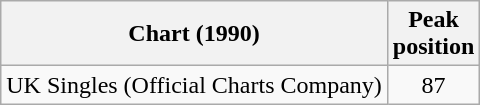<table class="wikitable">
<tr>
<th>Chart (1990)</th>
<th>Peak<br>position</th>
</tr>
<tr>
<td>UK Singles (Official Charts Company)</td>
<td style="text-align:center;">87</td>
</tr>
</table>
